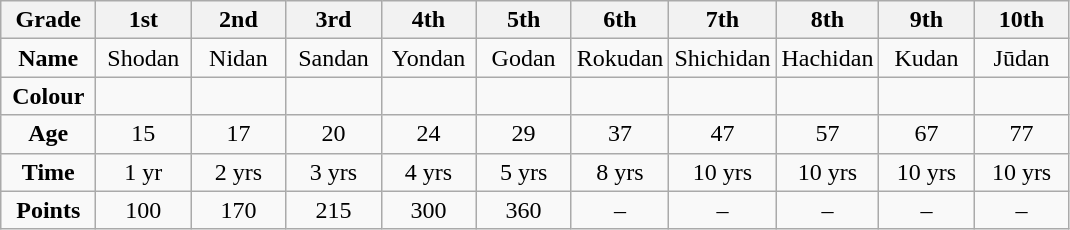<table class="wikitable" style="text-align:center;" summary="This table lists each dan grade, its name in Japanese, the belt colour associated with it, the minimum age for promotion to that grade, the minimum time required in the previous grade for promotion, and the number of grading points required for promotion.">
<tr>
<th width="56">Grade</th>
<th width="56">1st</th>
<th width="56">2nd</th>
<th width="56">3rd</th>
<th width="56">4th</th>
<th width="56">5th</th>
<th width="56">6th</th>
<th width="56">7th</th>
<th width="56">8th</th>
<th width="56">9th</th>
<th width="56">10th</th>
</tr>
<tr>
<td><strong>Name</strong></td>
<td>Shodan</td>
<td>Nidan</td>
<td>Sandan</td>
<td>Yondan</td>
<td>Godan</td>
<td>Rokudan</td>
<td>Shichidan</td>
<td>Hachidan</td>
<td>Kudan</td>
<td>Jūdan</td>
</tr>
<tr>
<td><strong>Colour</strong></td>
<td></td>
<td></td>
<td></td>
<td></td>
<td></td>
<td></td>
<td></td>
<td></td>
<td></td>
<td></td>
</tr>
<tr>
<td><strong>Age</strong></td>
<td>15</td>
<td>17</td>
<td>20</td>
<td>24</td>
<td>29</td>
<td>37</td>
<td>47</td>
<td>57</td>
<td>67</td>
<td>77</td>
</tr>
<tr>
<td><strong>Time</strong></td>
<td>1 yr</td>
<td>2 yrs</td>
<td>3 yrs</td>
<td>4 yrs</td>
<td>5 yrs</td>
<td>8 yrs</td>
<td>10 yrs</td>
<td>10 yrs</td>
<td>10 yrs</td>
<td>10 yrs</td>
</tr>
<tr>
<td><strong>Points</strong></td>
<td>100</td>
<td>170</td>
<td>215</td>
<td>300</td>
<td>360</td>
<td>–</td>
<td>–</td>
<td>–</td>
<td>–</td>
<td>–</td>
</tr>
</table>
